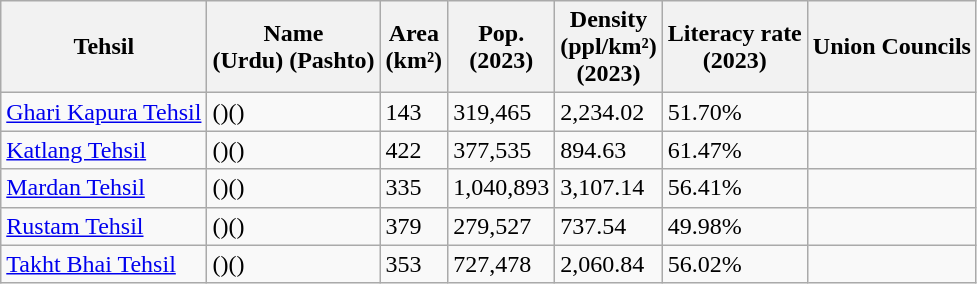<table class="wikitable sortable static-row-numbers static-row-header-hash">
<tr>
<th>Tehsil</th>
<th>Name<br>(Urdu) (Pashto)</th>
<th>Area<br>(km²)</th>
<th>Pop.<br>(2023)</th>
<th>Density<br>(ppl/km²)<br>(2023)</th>
<th>Literacy rate<br>(2023)</th>
<th>Union Councils</th>
</tr>
<tr>
<td><a href='#'>Ghari Kapura Tehsil</a></td>
<td>()()</td>
<td>143</td>
<td>319,465</td>
<td>2,234.02</td>
<td>51.70%</td>
<td></td>
</tr>
<tr>
<td><a href='#'>Katlang Tehsil</a></td>
<td>()()</td>
<td>422</td>
<td>377,535</td>
<td>894.63</td>
<td>61.47%</td>
<td></td>
</tr>
<tr>
<td><a href='#'>Mardan Tehsil</a></td>
<td>()()</td>
<td>335</td>
<td>1,040,893</td>
<td>3,107.14</td>
<td>56.41%</td>
<td></td>
</tr>
<tr>
<td><a href='#'>Rustam Tehsil</a></td>
<td>()()</td>
<td>379</td>
<td>279,527</td>
<td>737.54</td>
<td>49.98%</td>
<td></td>
</tr>
<tr>
<td><a href='#'>Takht Bhai Tehsil</a></td>
<td>()()</td>
<td>353</td>
<td>727,478</td>
<td>2,060.84</td>
<td>56.02%</td>
<td></td>
</tr>
</table>
